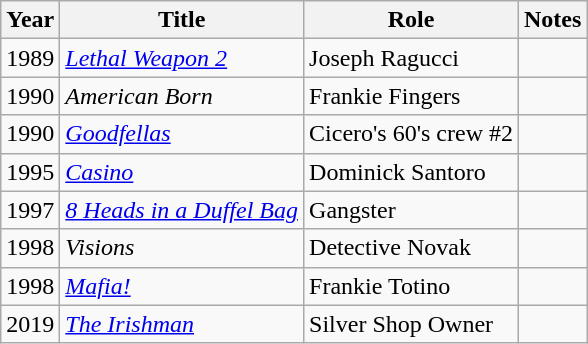<table class="wikitable">
<tr>
<th>Year</th>
<th>Title</th>
<th>Role</th>
<th>Notes</th>
</tr>
<tr>
<td>1989</td>
<td><em><a href='#'>Lethal Weapon 2</a></em></td>
<td>Joseph Ragucci</td>
<td></td>
</tr>
<tr>
<td>1990</td>
<td><em>American Born</em></td>
<td>Frankie Fingers</td>
<td></td>
</tr>
<tr>
<td>1990</td>
<td><em><a href='#'>Goodfellas</a></em></td>
<td>Cicero's 60's crew #2</td>
<td></td>
</tr>
<tr>
<td>1995</td>
<td><em><a href='#'>Casino</a></em></td>
<td>Dominick Santoro</td>
<td></td>
</tr>
<tr>
<td>1997</td>
<td><em><a href='#'>8 Heads in a Duffel Bag</a></em></td>
<td>Gangster</td>
<td></td>
</tr>
<tr>
<td>1998</td>
<td><em>Visions</em></td>
<td>Detective Novak</td>
<td></td>
</tr>
<tr>
<td>1998</td>
<td><em><a href='#'>Mafia!</a></em></td>
<td>Frankie Totino</td>
<td></td>
</tr>
<tr>
<td>2019</td>
<td><em><a href='#'>The Irishman</a></em></td>
<td>Silver Shop Owner</td>
<td></td>
</tr>
</table>
